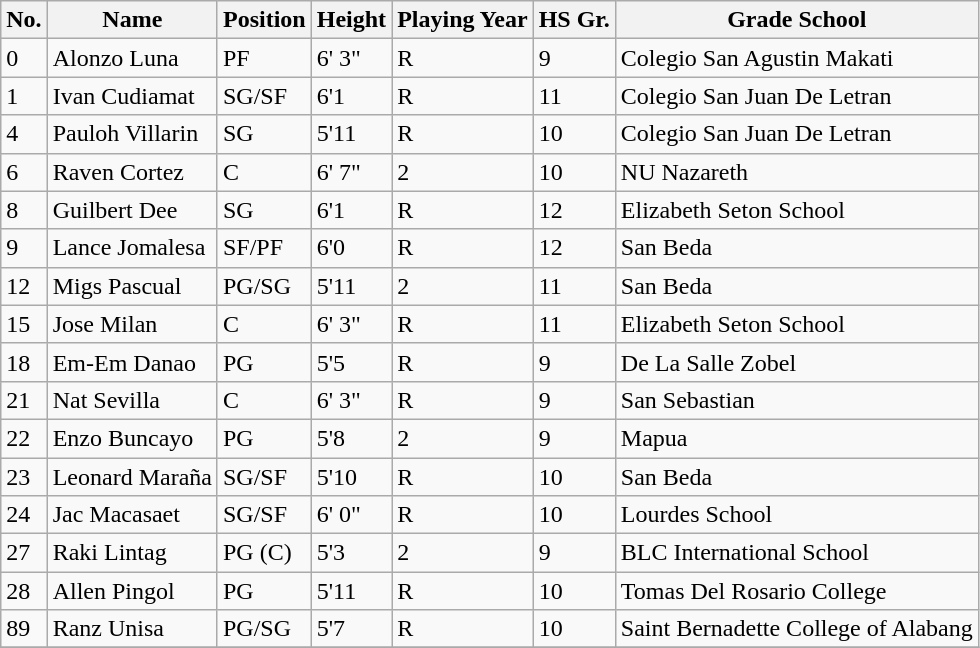<table class="wikitable">
<tr>
<th>No.</th>
<th>Name</th>
<th>Position</th>
<th>Height</th>
<th>Playing Year</th>
<th>HS Gr.</th>
<th>Grade School</th>
</tr>
<tr>
<td>0</td>
<td>Alonzo Luna</td>
<td>PF</td>
<td>6' 3"</td>
<td>R</td>
<td>9</td>
<td>Colegio San Agustin Makati</td>
</tr>
<tr>
<td>1</td>
<td>Ivan Cudiamat</td>
<td>SG/SF</td>
<td>6'1</td>
<td>R</td>
<td>11</td>
<td>Colegio San Juan De Letran</td>
</tr>
<tr>
<td>4</td>
<td>Pauloh Villarin</td>
<td>SG</td>
<td>5'11</td>
<td>R</td>
<td>10</td>
<td>Colegio San Juan De Letran</td>
</tr>
<tr>
<td>6</td>
<td>Raven Cortez</td>
<td>C</td>
<td>6' 7"</td>
<td>2</td>
<td>10</td>
<td>NU Nazareth</td>
</tr>
<tr>
<td>8</td>
<td>Guilbert Dee</td>
<td>SG</td>
<td>6'1</td>
<td>R</td>
<td>12</td>
<td>Elizabeth Seton School</td>
</tr>
<tr>
<td>9</td>
<td>Lance Jomalesa</td>
<td>SF/PF</td>
<td>6'0</td>
<td>R</td>
<td>12</td>
<td>San Beda</td>
</tr>
<tr>
<td>12</td>
<td>Migs Pascual</td>
<td>PG/SG</td>
<td>5'11</td>
<td>2</td>
<td>11</td>
<td>San Beda</td>
</tr>
<tr>
<td>15</td>
<td>Jose Milan</td>
<td>C</td>
<td>6' 3"</td>
<td>R</td>
<td>11</td>
<td>Elizabeth Seton School</td>
</tr>
<tr>
<td>18</td>
<td>Em-Em Danao</td>
<td>PG</td>
<td>5'5</td>
<td>R</td>
<td>9</td>
<td>De La Salle Zobel</td>
</tr>
<tr>
<td>21</td>
<td>Nat Sevilla</td>
<td>C</td>
<td>6' 3"</td>
<td>R</td>
<td>9</td>
<td>San Sebastian</td>
</tr>
<tr>
<td>22</td>
<td>Enzo Buncayo</td>
<td>PG</td>
<td>5'8</td>
<td>2</td>
<td>9</td>
<td>Mapua</td>
</tr>
<tr>
<td>23</td>
<td>Leonard Maraña</td>
<td>SG/SF</td>
<td>5'10</td>
<td>R</td>
<td>10</td>
<td>San Beda</td>
</tr>
<tr>
<td>24</td>
<td>Jac Macasaet</td>
<td>SG/SF</td>
<td>6' 0"</td>
<td>R</td>
<td>10</td>
<td>Lourdes School</td>
</tr>
<tr>
<td>27</td>
<td>Raki Lintag</td>
<td>PG (C)</td>
<td>5'3</td>
<td>2</td>
<td>9</td>
<td>BLC International School</td>
</tr>
<tr>
<td>28</td>
<td>Allen Pingol</td>
<td>PG</td>
<td>5'11</td>
<td>R</td>
<td>10</td>
<td>Tomas Del Rosario College</td>
</tr>
<tr>
<td>89</td>
<td>Ranz Unisa</td>
<td>PG/SG</td>
<td>5'7</td>
<td>R</td>
<td>10</td>
<td>Saint Bernadette College of Alabang</td>
</tr>
<tr>
</tr>
</table>
